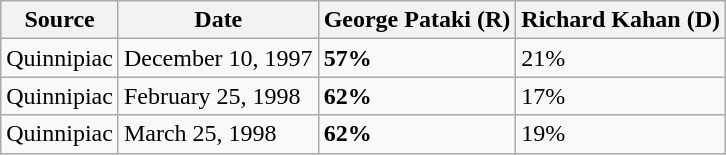<table class="wikitable">
<tr>
<th>Source</th>
<th>Date</th>
<th>George Pataki (R)</th>
<th>Richard Kahan (D)</th>
</tr>
<tr>
<td>Quinnipiac</td>
<td>December 10, 1997</td>
<td><strong>57%</strong></td>
<td>21%</td>
</tr>
<tr>
<td>Quinnipiac</td>
<td>February 25, 1998</td>
<td><strong>62%</strong></td>
<td>17%</td>
</tr>
<tr>
<td>Quinnipiac</td>
<td>March 25, 1998</td>
<td><strong>62%</strong></td>
<td>19%</td>
</tr>
</table>
